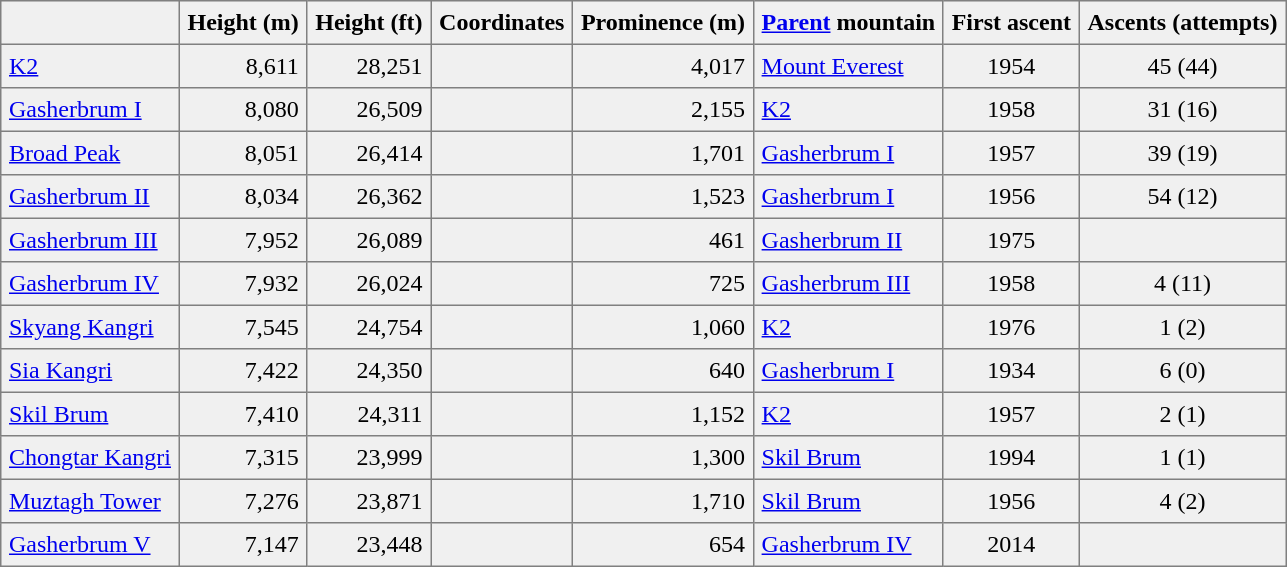<table border=1 cellspacing=0 cellpadding=5 style="border-collapse: collapse; background:#f0f0f0;">
<tr>
<th></th>
<th>Height (m)</th>
<th>Height (ft)</th>
<th>Coordinates</th>
<th>Prominence (m)</th>
<th><a href='#'>Parent</a> mountain</th>
<th>First ascent</th>
<th>Ascents (attempts)</th>
</tr>
<tr>
<td><a href='#'>K2</a></td>
<td align=right>8,611</td>
<td align=right>28,251</td>
<td></td>
<td align=right>4,017</td>
<td><a href='#'>Mount Everest</a></td>
<td align=middle>1954</td>
<td align=middle>45 (44)</td>
</tr>
<tr>
<td><a href='#'>Gasherbrum I</a></td>
<td align=right>8,080</td>
<td align=right>26,509</td>
<td></td>
<td align=right>2,155</td>
<td><a href='#'>K2</a></td>
<td align=middle>1958</td>
<td align=middle>31 (16)</td>
</tr>
<tr>
<td><a href='#'>Broad Peak</a></td>
<td align=right>8,051</td>
<td align=right>26,414</td>
<td></td>
<td align=right>1,701</td>
<td><a href='#'>Gasherbrum I</a></td>
<td align=middle>1957</td>
<td align=middle>39 (19)</td>
</tr>
<tr>
<td><a href='#'>Gasherbrum II</a></td>
<td align=right>8,034</td>
<td align=right>26,362</td>
<td></td>
<td align=right>1,523</td>
<td><a href='#'>Gasherbrum I</a></td>
<td align=middle>1956</td>
<td align=middle>54 (12)</td>
</tr>
<tr>
<td><a href='#'>Gasherbrum III</a></td>
<td align=right>7,952</td>
<td align=right>26,089</td>
<td></td>
<td align=right>461</td>
<td><a href='#'>Gasherbrum II</a></td>
<td align=middle>1975</td>
<td align=middle></td>
</tr>
<tr>
<td><a href='#'>Gasherbrum IV</a></td>
<td align=right>7,932</td>
<td align=right>26,024</td>
<td></td>
<td align=right>725</td>
<td><a href='#'>Gasherbrum III</a></td>
<td align=middle>1958</td>
<td align=middle>4 (11)</td>
</tr>
<tr>
<td><a href='#'>Skyang Kangri</a></td>
<td align=right>7,545</td>
<td align=right>24,754</td>
<td></td>
<td align=right>1,060</td>
<td><a href='#'>K2</a></td>
<td align=middle>1976</td>
<td align=middle>1 (2)</td>
</tr>
<tr>
<td><a href='#'>Sia Kangri</a></td>
<td align=right>7,422</td>
<td align=right>24,350</td>
<td></td>
<td align=right>640</td>
<td><a href='#'>Gasherbrum I</a></td>
<td align=middle>1934</td>
<td align=middle>6 (0)</td>
</tr>
<tr>
<td><a href='#'>Skil Brum</a></td>
<td align=right>7,410</td>
<td align=right>24,311</td>
<td></td>
<td align=right>1,152</td>
<td><a href='#'>K2</a></td>
<td align=middle>1957</td>
<td align=middle>2 (1)</td>
</tr>
<tr>
<td><a href='#'>Chongtar Kangri</a></td>
<td align=right>7,315</td>
<td align=right>23,999</td>
<td></td>
<td align=right>1,300</td>
<td><a href='#'>Skil Brum</a></td>
<td align=middle>1994</td>
<td align=middle>1 (1)</td>
</tr>
<tr>
<td><a href='#'>Muztagh Tower</a></td>
<td align=right>7,276</td>
<td align=right>23,871</td>
<td></td>
<td align=right>1,710</td>
<td><a href='#'>Skil Brum</a></td>
<td align=middle>1956</td>
<td align=middle>4 (2)</td>
</tr>
<tr>
<td><a href='#'>Gasherbrum V</a></td>
<td align=right>7,147</td>
<td align=right>23,448</td>
<td></td>
<td align=right>654</td>
<td><a href='#'>Gasherbrum IV</a></td>
<td align=middle>2014</td>
<td align=middle></td>
</tr>
</table>
